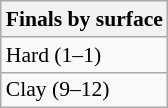<table class=wikitable style=font-size:90%>
<tr>
<th>Finals by surface</th>
</tr>
<tr>
<td>Hard (1–1)</td>
</tr>
<tr>
<td>Clay (9–12)</td>
</tr>
</table>
